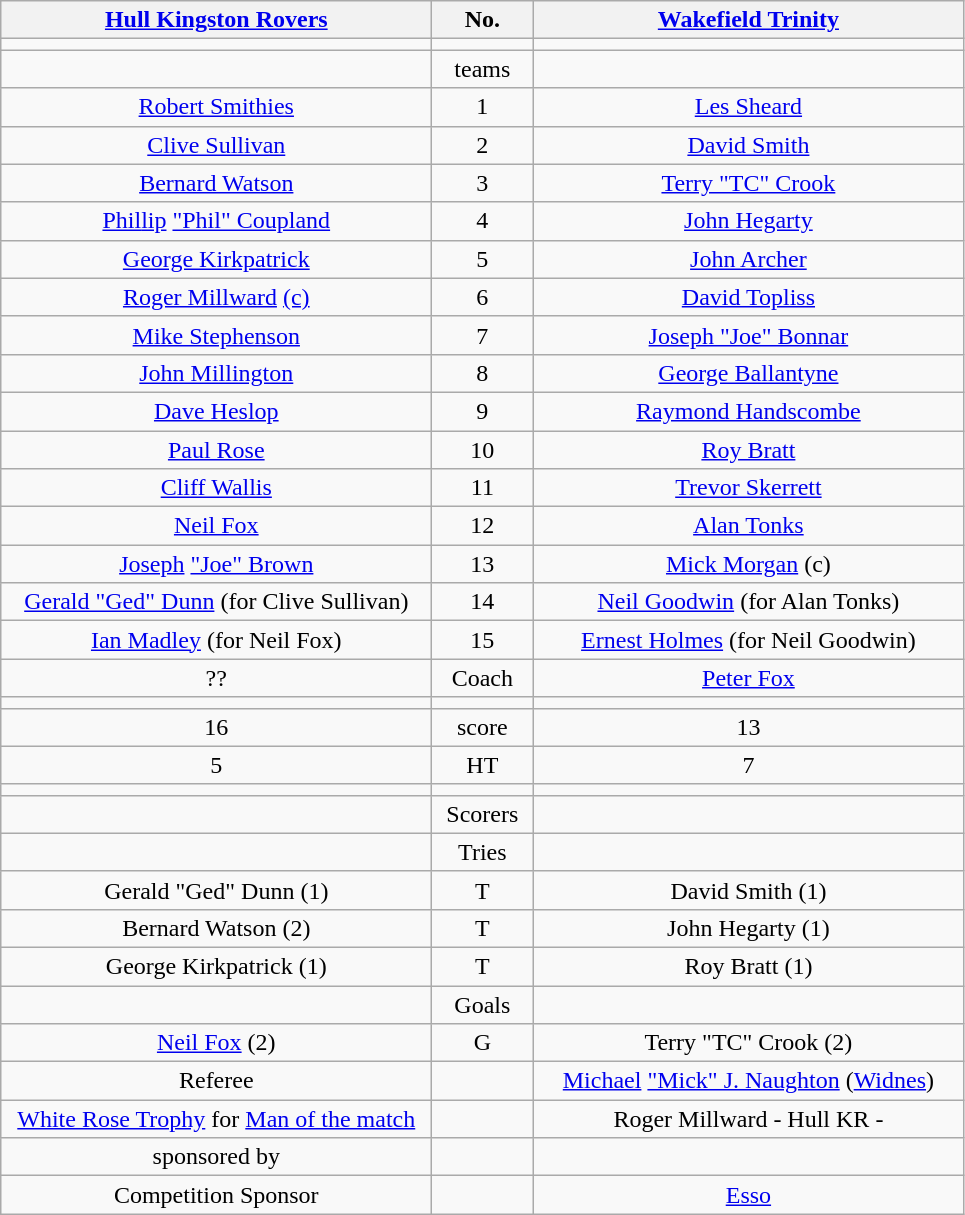<table class="wikitable" style="text-align:center;">
<tr>
<th width=280 abbr=winner><a href='#'>Hull Kingston Rovers</a></th>
<th width=60 abbr="Number">No.</th>
<th width=280 abbr=runner-up><a href='#'>Wakefield Trinity</a></th>
</tr>
<tr>
<td></td>
<td></td>
<td></td>
</tr>
<tr>
<td></td>
<td>teams</td>
<td></td>
</tr>
<tr>
<td><a href='#'>Robert Smithies</a></td>
<td>1</td>
<td><a href='#'>Les Sheard</a></td>
</tr>
<tr>
<td><a href='#'>Clive Sullivan</a></td>
<td>2</td>
<td><a href='#'>David Smith</a></td>
</tr>
<tr>
<td><a href='#'>Bernard Watson</a></td>
<td>3</td>
<td><a href='#'>Terry "TC" Crook</a></td>
</tr>
<tr>
<td><a href='#'>Phil</a><a href='#'>lip</a> <a href='#'>"Phil" Coupland</a></td>
<td>4</td>
<td><a href='#'>John Hegarty</a></td>
</tr>
<tr>
<td><a href='#'>George Kirkpatrick</a></td>
<td>5</td>
<td><a href='#'>John Archer</a></td>
</tr>
<tr>
<td><a href='#'>Roger Millward</a> <a href='#'>(c)</a></td>
<td>6</td>
<td><a href='#'>David Topliss</a></td>
</tr>
<tr>
<td><a href='#'>Mike Stephenson</a></td>
<td>7</td>
<td><a href='#'>Joseph "Joe" Bonnar</a></td>
</tr>
<tr>
<td><a href='#'>John Millington</a></td>
<td>8</td>
<td><a href='#'>George Ballantyne</a></td>
</tr>
<tr>
<td><a href='#'>Dave Heslop</a></td>
<td>9</td>
<td><a href='#'>Raymond Handscombe</a></td>
</tr>
<tr>
<td><a href='#'>Paul Rose</a></td>
<td>10</td>
<td><a href='#'>Roy Bratt</a></td>
</tr>
<tr>
<td><a href='#'>Cliff Wallis</a></td>
<td>11</td>
<td><a href='#'>Trevor Skerrett</a></td>
</tr>
<tr>
<td><a href='#'>Neil Fox</a></td>
<td>12</td>
<td><a href='#'>Alan Tonks</a></td>
</tr>
<tr>
<td><a href='#'>Joseph</a> <a href='#'>"Joe" Brown</a></td>
<td>13</td>
<td><a href='#'>Mick Morgan</a> (c)</td>
</tr>
<tr>
<td><a href='#'>Gerald "Ged" Dunn</a> (for Clive Sullivan)</td>
<td>14</td>
<td><a href='#'>Neil Goodwin</a> (for Alan Tonks)</td>
</tr>
<tr>
<td><a href='#'>Ian Madley</a> (for Neil Fox)</td>
<td>15</td>
<td><a href='#'>Ernest Holmes</a> (for Neil Goodwin)</td>
</tr>
<tr>
<td>??</td>
<td>Coach</td>
<td><a href='#'>Peter Fox</a></td>
</tr>
<tr>
<td></td>
<td></td>
<td></td>
</tr>
<tr>
<td>16</td>
<td>score</td>
<td>13</td>
</tr>
<tr>
<td>5</td>
<td>HT</td>
<td>7</td>
</tr>
<tr>
<td></td>
<td></td>
<td></td>
</tr>
<tr>
<td></td>
<td>Scorers</td>
<td></td>
</tr>
<tr>
<td></td>
<td>Tries</td>
<td></td>
</tr>
<tr>
<td>Gerald "Ged" Dunn (1)</td>
<td>T</td>
<td>David Smith (1)</td>
</tr>
<tr>
<td>Bernard Watson (2)</td>
<td>T</td>
<td>John Hegarty (1)</td>
</tr>
<tr>
<td>George Kirkpatrick (1)</td>
<td>T</td>
<td>Roy Bratt (1)</td>
</tr>
<tr>
<td></td>
<td>Goals</td>
<td></td>
</tr>
<tr>
<td><a href='#'>Neil Fox</a> (2)</td>
<td>G</td>
<td>Terry "TC" Crook (2)</td>
</tr>
<tr>
<td>Referee</td>
<td></td>
<td><a href='#'>Michael</a> <a href='#'>"Mick" J. Naughton</a> (<a href='#'>Widnes</a>)</td>
</tr>
<tr>
<td><a href='#'>White Rose Trophy</a> for <a href='#'>Man of the match</a></td>
<td></td>
<td>Roger Millward - Hull KR - </td>
</tr>
<tr>
<td>sponsored by</td>
<td></td>
<td></td>
</tr>
<tr>
<td>Competition Sponsor</td>
<td></td>
<td><a href='#'>Esso</a></td>
</tr>
</table>
